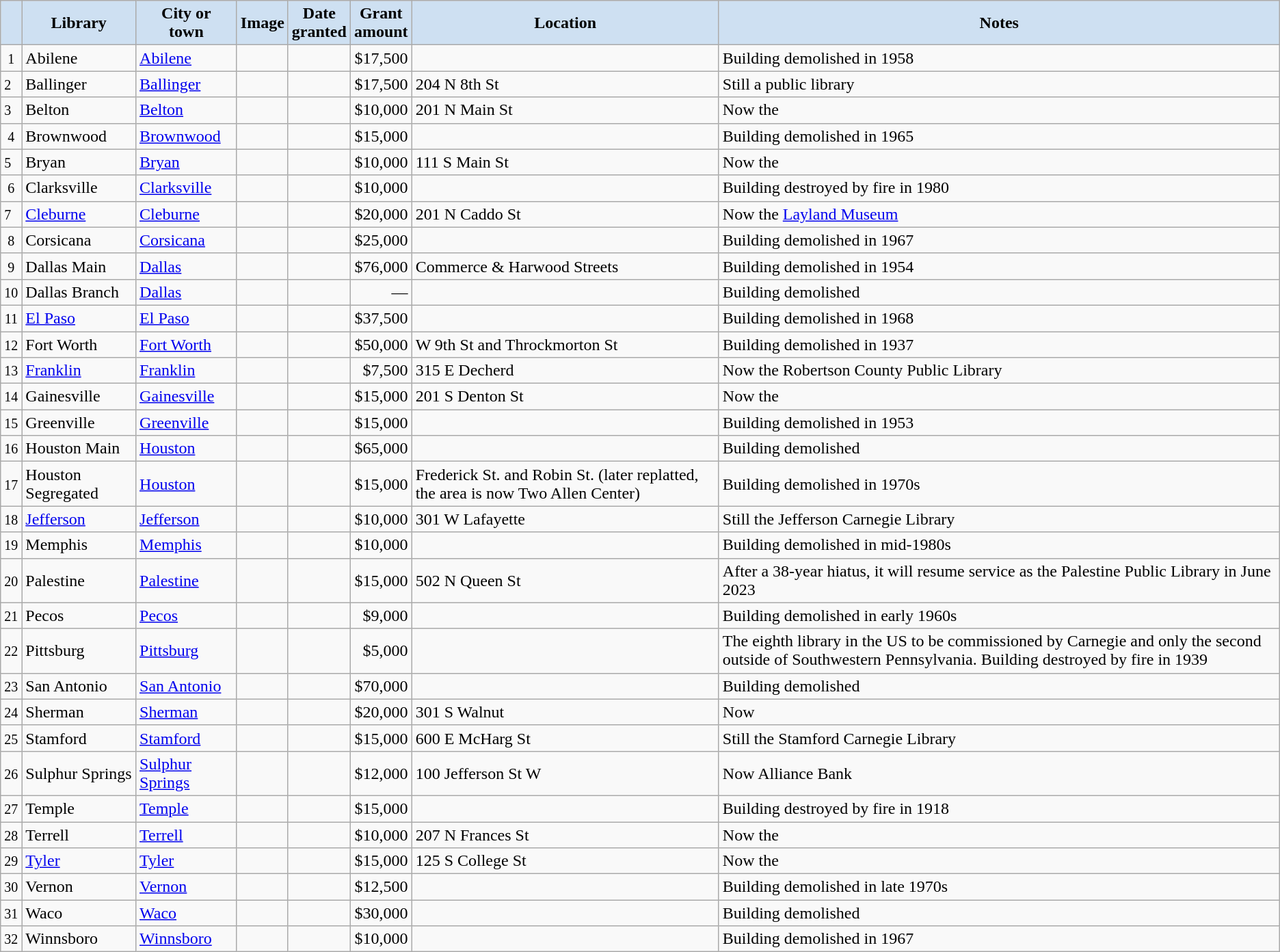<table class="wikitable sortable" align="center">
<tr>
<th style="background-color:#CEE0F2;"></th>
<th style="background-color:#CEE0F2;">Library</th>
<th style="background-color:#CEE0F2;">City or<br>town</th>
<th style="background-color:#CEE0F2;" class="unsortable">Image</th>
<th style="background-color:#CEE0F2;">Date<br>granted</th>
<th style="background-color:#CEE0F2;">Grant<br>amount</th>
<th style="background-color:#CEE0F2;">Location</th>
<th style="background-color:#CEE0F2;" class="unsortable">Notes</th>
</tr>
<tr ->
<td align=center><small>1</small></td>
<td>Abilene</td>
<td><a href='#'>Abilene</a></td>
<td></td>
<td></td>
<td align=right>$17,500</td>
<td></td>
<td>Building demolished in 1958</td>
</tr>
<tr ->
<td><small>2</small></td>
<td>Ballinger</td>
<td><a href='#'>Ballinger</a></td>
<td></td>
<td></td>
<td align=right>$17,500</td>
<td>204 N 8th St</td>
<td>Still a public library</td>
</tr>
<tr ->
<td><small>3</small></td>
<td>Belton</td>
<td><a href='#'>Belton</a></td>
<td></td>
<td></td>
<td align=right>$10,000</td>
<td>201 N Main St</td>
<td>Now the </td>
</tr>
<tr ->
<td align=center><small>4</small></td>
<td>Brownwood</td>
<td><a href='#'>Brownwood</a></td>
<td></td>
<td></td>
<td align=right>$15,000</td>
<td></td>
<td>Building demolished in 1965</td>
</tr>
<tr ->
<td><small>5</small></td>
<td>Bryan</td>
<td><a href='#'>Bryan</a></td>
<td></td>
<td></td>
<td align=right>$10,000</td>
<td>111 S Main St</td>
<td>Now the </td>
</tr>
<tr ->
<td align=center><small>6</small></td>
<td>Clarksville</td>
<td><a href='#'>Clarksville</a></td>
<td></td>
<td></td>
<td align=right>$10,000</td>
<td></td>
<td>Building destroyed by fire in 1980</td>
</tr>
<tr ->
<td><small>7</small></td>
<td><a href='#'>Cleburne</a></td>
<td><a href='#'>Cleburne</a></td>
<td></td>
<td></td>
<td align=right>$20,000</td>
<td>201 N Caddo St</td>
<td>Now the <a href='#'>Layland Museum</a></td>
</tr>
<tr ->
<td align=center><small>8</small></td>
<td>Corsicana</td>
<td><a href='#'>Corsicana</a></td>
<td></td>
<td></td>
<td align=right>$25,000</td>
<td></td>
<td>Building demolished in 1967</td>
</tr>
<tr ->
<td align=center><small>9</small></td>
<td>Dallas Main</td>
<td><a href='#'>Dallas</a></td>
<td></td>
<td></td>
<td align=right>$76,000</td>
<td>Commerce & Harwood Streets</td>
<td>Building demolished in 1954</td>
</tr>
<tr ->
<td align=center><small>10</small></td>
<td>Dallas Branch</td>
<td><a href='#'>Dallas</a></td>
<td></td>
<td></td>
<td align=right>—</td>
<td></td>
<td>Building demolished</td>
</tr>
<tr ->
<td align=center><small>11</small></td>
<td><a href='#'>El Paso</a></td>
<td><a href='#'>El Paso</a></td>
<td></td>
<td></td>
<td align=right>$37,500</td>
<td></td>
<td>Building demolished in 1968</td>
</tr>
<tr ->
<td align=center><small>12</small></td>
<td>Fort Worth</td>
<td><a href='#'>Fort Worth</a></td>
<td></td>
<td></td>
<td align=right>$50,000</td>
<td>W 9th St and Throckmorton St</td>
<td>Building demolished in 1937</td>
</tr>
<tr ->
<td><small>13</small></td>
<td><a href='#'>Franklin</a></td>
<td><a href='#'>Franklin</a></td>
<td></td>
<td></td>
<td align=right>$7,500</td>
<td>315 E Decherd</td>
<td>Now the Robertson County Public Library</td>
</tr>
<tr ->
<td align=center><small>14</small></td>
<td>Gainesville</td>
<td><a href='#'>Gainesville</a></td>
<td></td>
<td></td>
<td align=right>$15,000</td>
<td>201 S Denton St</td>
<td>Now the </td>
</tr>
<tr ->
<td align=center><small>15</small></td>
<td>Greenville</td>
<td><a href='#'>Greenville</a></td>
<td></td>
<td></td>
<td align=right>$15,000</td>
<td></td>
<td>Building demolished in 1953</td>
</tr>
<tr ->
<td align=center><small>16</small></td>
<td>Houston Main</td>
<td><a href='#'>Houston</a></td>
<td></td>
<td></td>
<td align=right>$65,000</td>
<td></td>
<td>Building demolished</td>
</tr>
<tr ->
<td align=center><small>17</small></td>
<td>Houston Segregated</td>
<td><a href='#'>Houston</a></td>
<td></td>
<td></td>
<td align=right>$15,000</td>
<td>Frederick St. and Robin St. (later replatted, the area is now Two Allen Center)</td>
<td>Building demolished in 1970s</td>
</tr>
<tr ->
<td align=center><small>18</small></td>
<td><a href='#'>Jefferson</a></td>
<td><a href='#'>Jefferson</a></td>
<td></td>
<td></td>
<td align=right>$10,000</td>
<td>301 W Lafayette</td>
<td>Still the Jefferson Carnegie Library</td>
</tr>
<tr ->
<td align=center><small>19</small></td>
<td>Memphis</td>
<td><a href='#'>Memphis</a></td>
<td></td>
<td></td>
<td align=right>$10,000</td>
<td></td>
<td>Building demolished in mid-1980s</td>
</tr>
<tr ->
<td><small>20</small></td>
<td>Palestine</td>
<td><a href='#'>Palestine</a></td>
<td></td>
<td></td>
<td align=right>$15,000</td>
<td>502 N Queen St</td>
<td>After a 38-year hiatus, it will resume service as the Palestine Public Library in June 2023</td>
</tr>
<tr ->
<td align=center><small>21</small></td>
<td>Pecos</td>
<td><a href='#'>Pecos</a></td>
<td></td>
<td></td>
<td align=right>$9,000</td>
<td></td>
<td>Building demolished in early 1960s</td>
</tr>
<tr ->
<td align=center><small>22</small></td>
<td>Pittsburg</td>
<td><a href='#'>Pittsburg</a></td>
<td></td>
<td></td>
<td align=right>$5,000</td>
<td></td>
<td>The eighth library in the US to be commissioned by Carnegie and only the second outside of Southwestern Pennsylvania. Building destroyed by fire in 1939</td>
</tr>
<tr ->
<td align=center><small>23</small></td>
<td>San Antonio</td>
<td><a href='#'>San Antonio</a></td>
<td></td>
<td></td>
<td align=right>$70,000</td>
<td></td>
<td>Building demolished</td>
</tr>
<tr ->
<td><small>24</small></td>
<td>Sherman</td>
<td><a href='#'>Sherman</a></td>
<td></td>
<td></td>
<td align=right>$20,000</td>
<td>301 S Walnut</td>
<td>Now </td>
</tr>
<tr ->
<td align=center><small>25</small></td>
<td>Stamford</td>
<td><a href='#'>Stamford</a></td>
<td></td>
<td></td>
<td align=right>$15,000</td>
<td>600 E McHarg St</td>
<td>Still the Stamford Carnegie Library</td>
</tr>
<tr ->
<td align=center><small>26</small></td>
<td>Sulphur Springs</td>
<td><a href='#'>Sulphur Springs</a></td>
<td></td>
<td></td>
<td align=right>$12,000</td>
<td>100 Jefferson St W</td>
<td>Now Alliance Bank</td>
</tr>
<tr ->
<td align=center><small>27</small></td>
<td>Temple</td>
<td><a href='#'>Temple</a></td>
<td></td>
<td></td>
<td align=right>$15,000</td>
<td></td>
<td>Building destroyed by fire in 1918</td>
</tr>
<tr ->
<td><small>28</small></td>
<td>Terrell</td>
<td><a href='#'>Terrell</a></td>
<td></td>
<td></td>
<td align=right>$10,000</td>
<td>207 N Frances St</td>
<td>Now the </td>
</tr>
<tr ->
<td><small>29</small></td>
<td><a href='#'>Tyler</a></td>
<td><a href='#'>Tyler</a></td>
<td></td>
<td></td>
<td align=right>$15,000</td>
<td>125 S College St</td>
<td>Now the </td>
</tr>
<tr ->
<td align=center><small>30</small></td>
<td>Vernon</td>
<td><a href='#'>Vernon</a></td>
<td></td>
<td></td>
<td align=right>$12,500</td>
<td></td>
<td>Building demolished in late 1970s</td>
</tr>
<tr ->
<td align=center><small>31</small></td>
<td>Waco</td>
<td><a href='#'>Waco</a></td>
<td></td>
<td></td>
<td align=right>$30,000</td>
<td></td>
<td>Building demolished</td>
</tr>
<tr ->
<td align=center><small>32</small></td>
<td>Winnsboro</td>
<td><a href='#'>Winnsboro</a></td>
<td></td>
<td></td>
<td align=right>$10,000</td>
<td></td>
<td>Building demolished in 1967</td>
</tr>
</table>
